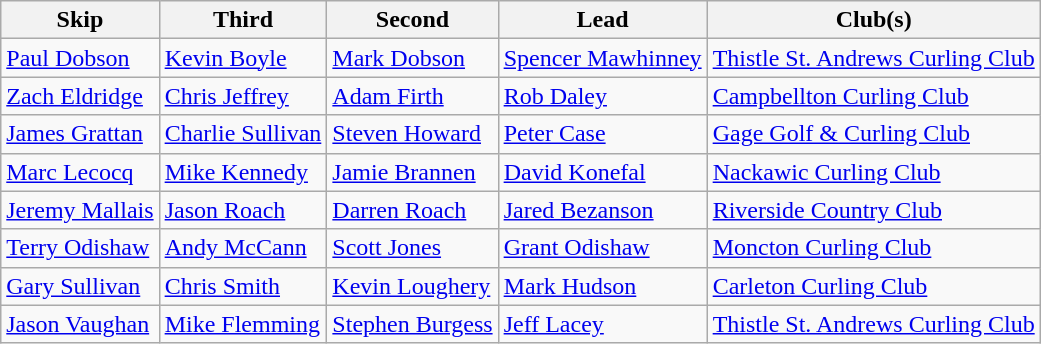<table class="wikitable">
<tr>
<th>Skip</th>
<th>Third</th>
<th>Second</th>
<th>Lead</th>
<th>Club(s)</th>
</tr>
<tr>
<td><a href='#'>Paul Dobson</a></td>
<td><a href='#'>Kevin Boyle</a></td>
<td><a href='#'>Mark Dobson</a></td>
<td><a href='#'>Spencer Mawhinney</a></td>
<td><a href='#'>Thistle St. Andrews Curling Club</a></td>
</tr>
<tr>
<td><a href='#'>Zach Eldridge</a></td>
<td><a href='#'>Chris Jeffrey</a></td>
<td><a href='#'>Adam Firth</a></td>
<td><a href='#'>Rob Daley</a></td>
<td><a href='#'>Campbellton Curling Club</a></td>
</tr>
<tr>
<td><a href='#'>James Grattan</a></td>
<td><a href='#'>Charlie Sullivan</a></td>
<td><a href='#'>Steven Howard</a></td>
<td><a href='#'>Peter Case</a></td>
<td><a href='#'>Gage Golf & Curling Club</a></td>
</tr>
<tr>
<td><a href='#'>Marc Lecocq</a></td>
<td><a href='#'>Mike Kennedy</a></td>
<td><a href='#'>Jamie Brannen</a></td>
<td><a href='#'>David Konefal</a></td>
<td><a href='#'>Nackawic Curling Club</a></td>
</tr>
<tr>
<td><a href='#'>Jeremy Mallais</a></td>
<td><a href='#'>Jason Roach</a></td>
<td><a href='#'>Darren Roach</a></td>
<td><a href='#'>Jared Bezanson</a></td>
<td><a href='#'>Riverside Country Club</a></td>
</tr>
<tr>
<td><a href='#'>Terry Odishaw</a></td>
<td><a href='#'>Andy McCann</a></td>
<td><a href='#'>Scott Jones</a></td>
<td><a href='#'>Grant Odishaw</a></td>
<td><a href='#'>Moncton Curling Club</a></td>
</tr>
<tr>
<td><a href='#'>Gary Sullivan</a></td>
<td><a href='#'>Chris Smith</a></td>
<td><a href='#'>Kevin Loughery</a></td>
<td><a href='#'>Mark Hudson</a></td>
<td><a href='#'>Carleton Curling Club</a></td>
</tr>
<tr>
<td><a href='#'>Jason Vaughan</a></td>
<td><a href='#'>Mike Flemming</a></td>
<td><a href='#'>Stephen Burgess</a></td>
<td><a href='#'>Jeff Lacey</a></td>
<td><a href='#'>Thistle St. Andrews Curling Club</a></td>
</tr>
</table>
